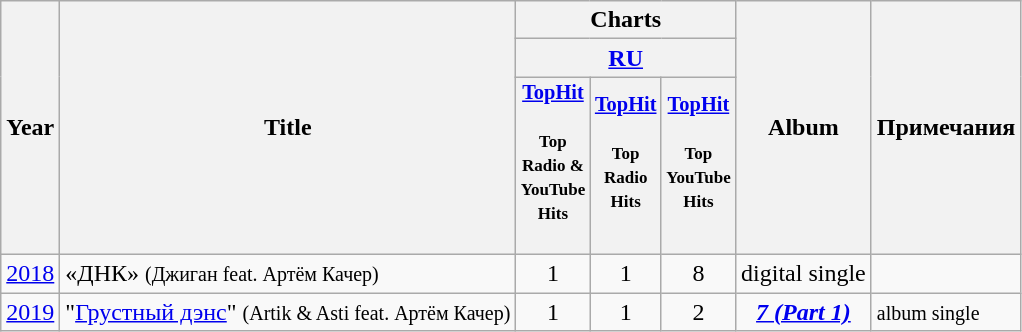<table class="wikitable">
<tr>
<th rowspan="3">Year</th>
<th rowspan="3">Title</th>
<th colspan="3">Charts</th>
<th rowspan="3">Album</th>
<th rowspan="3">Примечания</th>
</tr>
<tr>
<th colspan="3"><a href='#'>RU</a></th>
</tr>
<tr>
<th style="width:3em;font-size:85%;"><a href='#'>TopHit</a><br><br><small>Top Radio & YouTube Hits</small><br><br></th>
<th style="width:3em;font-size:85%;"><a href='#'>TopHit</a><br><br><small>Top Radio Hits</small><br><br></th>
<th style="width:3em;font-size:85%;"><a href='#'>TopHit</a><br><br><small>Top YouTube Hits</small><br><br></th>
</tr>
<tr>
<td><a href='#'>2018</a></td>
<td>«ДНК» <small>(Джиган feat. Артём Качер)</small></td>
<td align="center">1</td>
<td align="center">1</td>
<td align="center">8</td>
<td>digital single</td>
</tr>
<tr>
<td><a href='#'>2019</a></td>
<td>"<a href='#'>Грустный дэнс</a>" <small>(Artik & Asti feat. Артём Качер)</small></td>
<td align="center">1</td>
<td align="center">1</td>
<td align="center">2</td>
<td style="text-align: center;"><strong><em><a href='#'>7 (Part 1)</a></em></strong></td>
<td><small>album single</small></td>
</tr>
</table>
